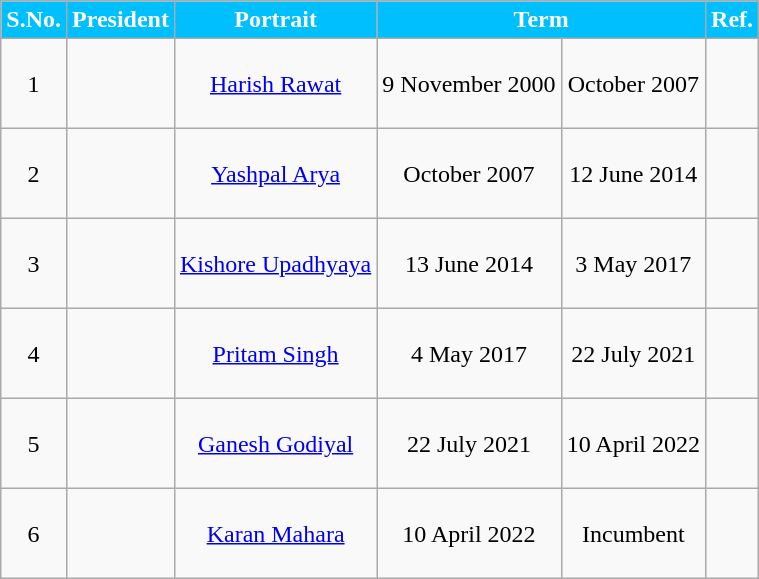<table class="wikitable sortable" style="text-align:center;">
<tr>
<th Style="background-color:#00BFFF; color:white">S.No.</th>
<th Style="background-color:#00BFFF; color:white">President</th>
<th Style="background-color:#00BFFF; color:white">Portrait</th>
<th Style="background-color:#00BFFF; color:white" colspan=2>Term</th>
<th Style="background-color:#00BFFF; color:white">Ref.</th>
</tr>
<tr style="text-align:center; height:60px;">
<td>1</td>
<td></td>
<td><a href='#'>Harish Rawat</a></td>
<td>9 November 2000</td>
<td>October 2007</td>
<td></td>
</tr>
<tr style="text-align:center; height:60px;">
<td>2</td>
<td></td>
<td><a href='#'>Yashpal Arya</a></td>
<td>October 2007</td>
<td>12 June 2014</td>
<td></td>
</tr>
<tr style="text-align:center; height:60px;">
<td>3</td>
<td></td>
<td><a href='#'>Kishore Upadhyaya</a></td>
<td>13 June 2014</td>
<td>3 May 2017</td>
<td></td>
</tr>
<tr style="text-align:center; height:60px;">
<td>4</td>
<td></td>
<td><a href='#'>Pritam Singh</a></td>
<td>4 May 2017</td>
<td>22 July 2021</td>
<td></td>
</tr>
<tr style="text-align:center; height:60px;">
<td>5</td>
<td></td>
<td><a href='#'>Ganesh Godiyal</a></td>
<td>22 July 2021</td>
<td>10 April 2022</td>
<td></td>
</tr>
<tr style="text-align:center; height:60px;">
<td>6</td>
<td></td>
<td><a href='#'>Karan Mahara</a></td>
<td>10 April 2022</td>
<td>Incumbent</td>
<td></td>
</tr>
</table>
